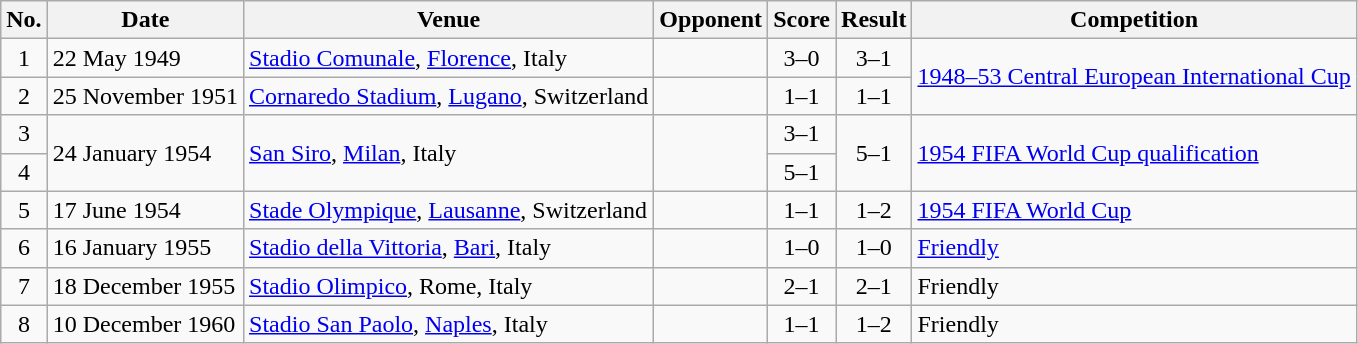<table class="wikitable sortable">
<tr>
<th scope="col">No.</th>
<th scope="col">Date</th>
<th scope="col">Venue</th>
<th scope="col">Opponent</th>
<th scope="col">Score</th>
<th scope="col">Result</th>
<th scope="col">Competition</th>
</tr>
<tr>
<td align="center">1</td>
<td>22 May 1949</td>
<td><a href='#'>Stadio Comunale</a>, <a href='#'>Florence</a>, Italy</td>
<td></td>
<td align="center">3–0</td>
<td align="center">3–1</td>
<td rowspan="2"><a href='#'>1948–53 Central European International Cup</a></td>
</tr>
<tr>
<td align="center">2</td>
<td>25 November 1951</td>
<td><a href='#'>Cornaredo Stadium</a>, <a href='#'>Lugano</a>, Switzerland</td>
<td></td>
<td align="center">1–1</td>
<td align="center">1–1</td>
</tr>
<tr>
<td align="center">3</td>
<td rowspan="2">24 January 1954</td>
<td rowspan="2"><a href='#'>San Siro</a>, <a href='#'>Milan</a>, Italy</td>
<td rowspan="2"></td>
<td align="center">3–1</td>
<td align="center" rowspan="2">5–1</td>
<td rowspan="2"><a href='#'>1954 FIFA World Cup qualification</a></td>
</tr>
<tr>
<td align="center">4</td>
<td align="center">5–1</td>
</tr>
<tr>
<td align="center">5</td>
<td>17 June 1954</td>
<td><a href='#'>Stade Olympique</a>, <a href='#'>Lausanne</a>, Switzerland</td>
<td></td>
<td align="center">1–1</td>
<td align="center">1–2</td>
<td><a href='#'>1954 FIFA World Cup</a></td>
</tr>
<tr>
<td align="center">6</td>
<td>16 January 1955</td>
<td><a href='#'>Stadio della Vittoria</a>, <a href='#'>Bari</a>, Italy</td>
<td></td>
<td align="center">1–0</td>
<td align="center">1–0</td>
<td><a href='#'>Friendly</a></td>
</tr>
<tr>
<td align="center">7</td>
<td>18 December 1955</td>
<td><a href='#'>Stadio Olimpico</a>, Rome, Italy</td>
<td></td>
<td align="center">2–1</td>
<td align="center">2–1</td>
<td>Friendly</td>
</tr>
<tr>
<td align="center">8</td>
<td>10 December 1960</td>
<td><a href='#'>Stadio San Paolo</a>, <a href='#'>Naples</a>, Italy</td>
<td></td>
<td align="center">1–1</td>
<td align="center">1–2</td>
<td>Friendly</td>
</tr>
</table>
